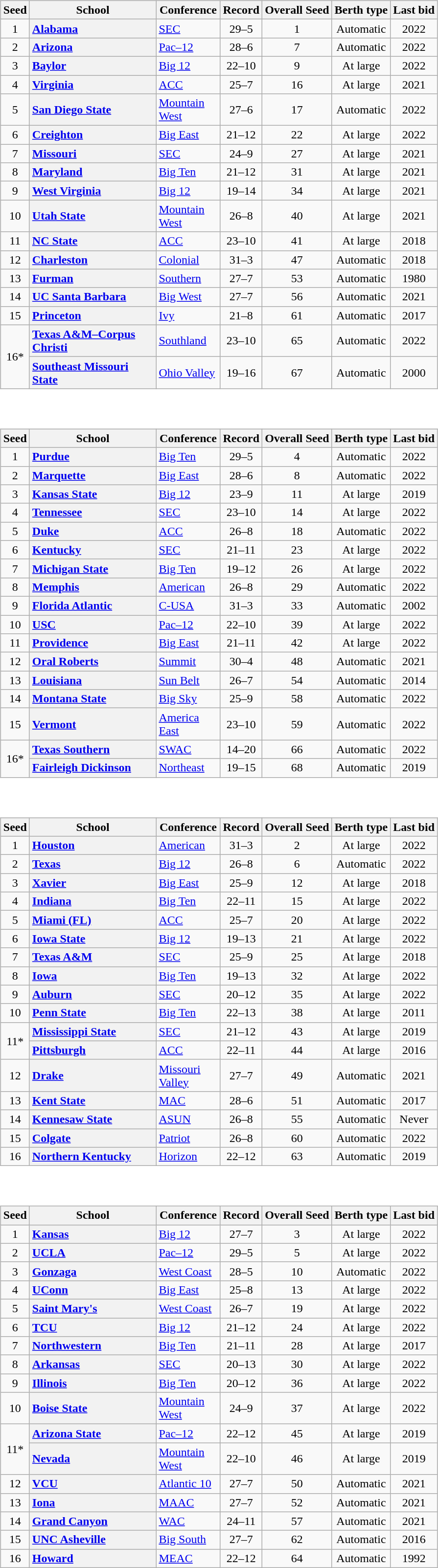<table>
<tr>
<td valign=top><br><table class="wikitable sortable plainrowheaders">
<tr>
<th scope="col">Seed</th>
<th scope="col" style="width: 165px;">School</th>
<th scope="col" style="width: 80px;">Conference</th>
<th scope="col">Record</th>
<th scope="col">Overall Seed</th>
<th scope="col">Berth type</th>
<th scope="col">Last bid</th>
</tr>
<tr>
<td align=center>1</td>
<th scope="row" style="text-align:left"><a href='#'>Alabama</a></th>
<td><a href='#'>SEC</a></td>
<td align=center>29–5</td>
<td align=center>1</td>
<td align=center>Automatic</td>
<td align=center>2022</td>
</tr>
<tr>
<td align=center>2</td>
<th scope="row" style="text-align:left"><a href='#'>Arizona</a></th>
<td><a href='#'>Pac–12</a></td>
<td align=center>28–6</td>
<td align=center>7</td>
<td align=center>Automatic</td>
<td align=center>2022</td>
</tr>
<tr>
<td align=center>3</td>
<th scope="row" style="text-align:left"><a href='#'>Baylor</a></th>
<td><a href='#'>Big 12</a></td>
<td align=center>22–10</td>
<td align=center>9</td>
<td align=center>At large</td>
<td align=center>2022</td>
</tr>
<tr>
<td align=center>4</td>
<th scope="row" style="text-align:left"><a href='#'>Virginia</a></th>
<td><a href='#'>ACC</a></td>
<td align=center>25–7</td>
<td align=center>16</td>
<td align=center>At large</td>
<td align=center>2021</td>
</tr>
<tr>
<td align=center>5</td>
<th scope="row" style="text-align:left"><a href='#'>San Diego State</a></th>
<td><a href='#'>Mountain West</a></td>
<td align=center>27–6</td>
<td align=center>17</td>
<td align=center>Automatic</td>
<td align=center>2022</td>
</tr>
<tr>
<td align=center>6</td>
<th scope="row" style="text-align:left"><a href='#'>Creighton</a></th>
<td><a href='#'>Big East</a></td>
<td align=center>21–12</td>
<td align=center>22</td>
<td align=center>At large</td>
<td align=center>2022</td>
</tr>
<tr>
<td align=center>7</td>
<th scope="row" style="text-align:left"><a href='#'>Missouri</a></th>
<td><a href='#'>SEC</a></td>
<td align=center>24–9</td>
<td align=center>27</td>
<td align=center>At large</td>
<td align=center>2021</td>
</tr>
<tr>
<td align=center>8</td>
<th scope="row" style="text-align:left"><a href='#'>Maryland</a></th>
<td><a href='#'>Big Ten</a></td>
<td align=center>21–12</td>
<td align=center>31</td>
<td align=center>At large</td>
<td align=center>2021</td>
</tr>
<tr>
<td align=center>9</td>
<th scope="row" style="text-align:left"><a href='#'>West Virginia</a></th>
<td><a href='#'>Big 12</a></td>
<td align=center>19–14</td>
<td align=center>34</td>
<td align=center>At large</td>
<td align=center>2021</td>
</tr>
<tr>
<td align=center>10</td>
<th scope="row" style="text-align:left"><a href='#'>Utah State</a></th>
<td><a href='#'>Mountain West</a></td>
<td align=center>26–8</td>
<td align=center>40</td>
<td align=center>At large</td>
<td align=center>2021</td>
</tr>
<tr>
<td align=center>11</td>
<th scope="row" style="text-align:left"><a href='#'>NC State</a></th>
<td><a href='#'>ACC</a></td>
<td align=center>23–10</td>
<td align=center>41</td>
<td align=center>At large</td>
<td align=center>2018</td>
</tr>
<tr>
<td align=center>12</td>
<th scope="row" style="text-align:left"><a href='#'>Charleston</a></th>
<td><a href='#'>Colonial</a></td>
<td align=center>31–3</td>
<td align=center>47</td>
<td align=center>Automatic</td>
<td align=center>2018</td>
</tr>
<tr>
<td align=center>13</td>
<th scope="row" style="text-align:left"><a href='#'>Furman</a></th>
<td><a href='#'>Southern</a></td>
<td align=center>27–7</td>
<td align=center>53</td>
<td align=center>Automatic</td>
<td align=center>1980</td>
</tr>
<tr>
<td align=center>14</td>
<th scope="row" style="text-align:left"><a href='#'>UC Santa Barbara</a></th>
<td><a href='#'>Big West</a></td>
<td align=center>27–7</td>
<td align=center>56</td>
<td align=center>Automatic</td>
<td align=center>2021</td>
</tr>
<tr>
<td align=center>15</td>
<th scope="row" style="text-align:left"><a href='#'>Princeton</a></th>
<td><a href='#'>Ivy</a></td>
<td align=center>21–8</td>
<td align=center>61</td>
<td align=center>Automatic</td>
<td align=center>2017</td>
</tr>
<tr>
<td rowspan="2" style="text-align:center;">16*</td>
<th scope="row" style="text-align:left"><a href='#'>Texas A&M–Corpus Christi</a></th>
<td><a href='#'>Southland</a></td>
<td align=center>23–10</td>
<td align=center>65</td>
<td align=center>Automatic</td>
<td align=center>2022</td>
</tr>
<tr>
<th scope="row" style="text-align:left"><a href='#'>Southeast Missouri State</a></th>
<td><a href='#'>Ohio Valley</a></td>
<td align=center>19–16</td>
<td align=center>67</td>
<td align=center>Automatic</td>
<td align=center>2000</td>
</tr>
</table>
</td>
</tr>
<tr>
<td valign=top><br><table class="wikitable sortable plainrowheaders">
<tr>
<th scope="col">Seed</th>
<th scope="col" style="width: 165px;">School</th>
<th scope="col" style="width: 80px;">Conference</th>
<th scope="col">Record</th>
<th scope="col">Overall Seed</th>
<th scope="col">Berth type</th>
<th scope="col">Last bid</th>
</tr>
<tr>
<td align=center>1</td>
<th scope="row" style="text-align:left"><a href='#'>Purdue</a></th>
<td><a href='#'>Big Ten</a></td>
<td align=center>29–5</td>
<td align=center>4</td>
<td align=center>Automatic</td>
<td align=center>2022</td>
</tr>
<tr>
<td align=center>2</td>
<th scope="row" style="text-align:left"><a href='#'>Marquette</a></th>
<td><a href='#'>Big East</a></td>
<td align=center>28–6</td>
<td align=center>8</td>
<td align=center>Automatic</td>
<td align=center>2022</td>
</tr>
<tr>
<td align=center>3</td>
<th scope="row" style="text-align:left"><a href='#'>Kansas State</a></th>
<td><a href='#'>Big 12</a></td>
<td align=center>23–9</td>
<td align=center>11</td>
<td align=center>At large</td>
<td align=center>2019</td>
</tr>
<tr>
<td align=center>4</td>
<th scope="row" style="text-align:left"><a href='#'>Tennessee</a></th>
<td><a href='#'>SEC</a></td>
<td align=center>23–10</td>
<td align=center>14</td>
<td align=center>At large</td>
<td align=center>2022</td>
</tr>
<tr>
<td align=center>5</td>
<th scope="row" style="text-align:left"><a href='#'>Duke</a></th>
<td><a href='#'>ACC</a></td>
<td align=center>26–8</td>
<td align=center>18</td>
<td align=center>Automatic</td>
<td align=center>2022</td>
</tr>
<tr>
<td align=center>6</td>
<th scope="row" style="text-align:left"><a href='#'>Kentucky</a></th>
<td><a href='#'>SEC</a></td>
<td align=center>21–11</td>
<td align=center>23</td>
<td align=center>At large</td>
<td align=center>2022</td>
</tr>
<tr>
<td align=center>7</td>
<th scope="row" style="text-align:left"><a href='#'>Michigan State</a></th>
<td><a href='#'>Big Ten</a></td>
<td align=center>19–12</td>
<td align=center>26</td>
<td align=center>At large</td>
<td align=center>2022</td>
</tr>
<tr>
<td align=center>8</td>
<th scope="row" style="text-align:left"><a href='#'>Memphis</a></th>
<td><a href='#'>American</a></td>
<td align=center>26–8</td>
<td align=center>29</td>
<td align=center>Automatic</td>
<td align=center>2022</td>
</tr>
<tr>
<td align=center>9</td>
<th scope="row" style="text-align:left"><a href='#'>Florida Atlantic</a></th>
<td><a href='#'>C-USA</a></td>
<td align=center>31–3</td>
<td align=center>33</td>
<td align=center>Automatic</td>
<td align=center>2002</td>
</tr>
<tr>
<td align=center>10</td>
<th scope="row" style="text-align:left"><a href='#'>USC</a></th>
<td><a href='#'>Pac–12</a></td>
<td align=center>22–10</td>
<td align=center>39</td>
<td align=center>At large</td>
<td align=center>2022</td>
</tr>
<tr>
<td align=center>11</td>
<th scope="row" style="text-align:left"><a href='#'>Providence</a></th>
<td><a href='#'>Big East</a></td>
<td align=center>21–11</td>
<td align=center>42</td>
<td align=center>At large</td>
<td align=center>2022</td>
</tr>
<tr>
<td align=center>12</td>
<th scope="row" style="text-align:left"><a href='#'>Oral Roberts</a></th>
<td><a href='#'>Summit</a></td>
<td align=center>30–4</td>
<td align=center>48</td>
<td align=center>Automatic</td>
<td align=center>2021</td>
</tr>
<tr>
<td align=center>13</td>
<th scope="row" style="text-align:left"><a href='#'>Louisiana</a></th>
<td><a href='#'>Sun Belt</a></td>
<td align=center>26–7</td>
<td align=center>54</td>
<td align=center>Automatic</td>
<td align=center>2014</td>
</tr>
<tr>
<td align=center>14</td>
<th scope="row" style="text-align:left"><a href='#'>Montana State</a></th>
<td><a href='#'>Big Sky</a></td>
<td align=center>25–9</td>
<td align=center>58</td>
<td align=center>Automatic</td>
<td align=center>2022</td>
</tr>
<tr>
<td align=center>15</td>
<th scope="row" style="text-align:left"><a href='#'>Vermont</a></th>
<td><a href='#'>America East</a></td>
<td align=center>23–10</td>
<td align=center>59</td>
<td align=center>Automatic</td>
<td align=center>2022</td>
</tr>
<tr>
<td rowspan="2" style="text-align:center;">16*</td>
<th scope="row" style="text-align:left"><a href='#'>Texas Southern</a></th>
<td><a href='#'>SWAC</a></td>
<td align=center>14–20</td>
<td align=center>66</td>
<td align=center>Automatic</td>
<td align=center>2022</td>
</tr>
<tr>
<th scope="row" style="text-align:left"><a href='#'>Fairleigh Dickinson</a></th>
<td><a href='#'>Northeast</a></td>
<td align=center>19–15</td>
<td align=center>68</td>
<td align=center>Automatic</td>
<td align=center>2019</td>
</tr>
</table>
</td>
</tr>
<tr>
<td valign=top><br><table class="wikitable sortable plainrowheaders">
<tr>
<th scope="col">Seed</th>
<th scope="col" style="width: 165px;">School</th>
<th scope="col" style="width: 80px;">Conference</th>
<th scope="col">Record</th>
<th scope="col">Overall Seed</th>
<th scope="col">Berth type</th>
<th scope="col">Last bid</th>
</tr>
<tr>
<td align=center>1</td>
<th scope="row" style="text-align:left"><a href='#'>Houston</a></th>
<td><a href='#'>American</a></td>
<td align=center>31–3</td>
<td align=center>2</td>
<td align=center>At large</td>
<td align=center>2022</td>
</tr>
<tr>
<td align=center>2</td>
<th scope="row" style="text-align:left"><a href='#'>Texas</a></th>
<td><a href='#'>Big 12</a></td>
<td align=center>26–8</td>
<td align=center>6</td>
<td align=center>Automatic</td>
<td align=center>2022</td>
</tr>
<tr>
<td align=center>3</td>
<th scope="row" style="text-align:left"><a href='#'>Xavier</a></th>
<td><a href='#'>Big East</a></td>
<td align=center>25–9</td>
<td align=center>12</td>
<td align=center>At large</td>
<td align=center>2018</td>
</tr>
<tr>
<td align=center>4</td>
<th scope="row" style="text-align:left"><a href='#'>Indiana</a></th>
<td><a href='#'>Big Ten</a></td>
<td align=center>22–11</td>
<td align=center>15</td>
<td align=center>At large</td>
<td align=center>2022</td>
</tr>
<tr>
<td align=center>5</td>
<th scope="row" style="text-align:left"><a href='#'>Miami (FL)</a></th>
<td><a href='#'>ACC</a></td>
<td align=center>25–7</td>
<td align=center>20</td>
<td align=center>At large</td>
<td align=center>2022</td>
</tr>
<tr>
<td align=center>6</td>
<th scope="row" style="text-align:left"><a href='#'>Iowa State</a></th>
<td><a href='#'>Big 12</a></td>
<td align=center>19–13</td>
<td align=center>21</td>
<td align=center>At large</td>
<td align=center>2022</td>
</tr>
<tr>
<td align=center>7</td>
<th scope="row" style="text-align:left"><a href='#'>Texas A&M</a></th>
<td><a href='#'>SEC</a></td>
<td align=center>25–9</td>
<td align=center>25</td>
<td align=center>At large</td>
<td align=center>2018</td>
</tr>
<tr>
<td align=center>8</td>
<th scope="row" style="text-align:left"><a href='#'>Iowa</a></th>
<td><a href='#'>Big Ten</a></td>
<td align=center>19–13</td>
<td align=center>32</td>
<td align=center>At large</td>
<td align=center>2022</td>
</tr>
<tr>
<td align=center>9</td>
<th scope="row" style="text-align:left"><a href='#'>Auburn</a></th>
<td><a href='#'>SEC</a></td>
<td align=center>20–12</td>
<td align=center>35</td>
<td align=center>At large</td>
<td align=center>2022</td>
</tr>
<tr>
<td align=center>10</td>
<th scope="row" style="text-align:left"><a href='#'>Penn State</a></th>
<td><a href='#'>Big Ten</a></td>
<td align=center>22–13</td>
<td align=center>38</td>
<td align=center>At large</td>
<td align=center>2011</td>
</tr>
<tr>
<td rowspan="2" style="text-align:center;">11*</td>
<th scope="row" style="text-align:left"><a href='#'>Mississippi State</a></th>
<td><a href='#'>SEC</a></td>
<td align=center>21–12</td>
<td align=center>43</td>
<td align=center>At large</td>
<td align=center>2019</td>
</tr>
<tr>
<th scope="row" style="text-align:left"><a href='#'>Pittsburgh</a></th>
<td><a href='#'>ACC</a></td>
<td align=center>22–11</td>
<td align=center>44</td>
<td align=center>At large</td>
<td align=center>2016</td>
</tr>
<tr>
<td align="center">12</td>
<th scope="row" style="text-align:left"><a href='#'>Drake</a></th>
<td><a href='#'>Missouri Valley</a></td>
<td align="center">27–7</td>
<td align="center">49</td>
<td align="center">Automatic</td>
<td align=center>2021</td>
</tr>
<tr>
<td align="center">13</td>
<th scope="row" style="text-align:left"><a href='#'>Kent State</a></th>
<td><a href='#'>MAC</a></td>
<td align="center">28–6</td>
<td align="center">51</td>
<td align="center">Automatic</td>
<td align=center>2017</td>
</tr>
<tr>
<td align="center">14</td>
<th scope="row" style="text-align:left"><a href='#'>Kennesaw State</a></th>
<td><a href='#'>ASUN</a></td>
<td align="center">26–8</td>
<td align="center">55</td>
<td align="center">Automatic</td>
<td align=center>Never</td>
</tr>
<tr>
<td align="center">15</td>
<th scope="row" style="text-align:left"><a href='#'>Colgate</a></th>
<td><a href='#'>Patriot</a></td>
<td align="center">26–8</td>
<td align="center">60</td>
<td align="center">Automatic</td>
<td align=center>2022</td>
</tr>
<tr>
<td align="center">16</td>
<th scope="row" style="text-align:left"><a href='#'>Northern Kentucky</a></th>
<td><a href='#'>Horizon</a></td>
<td align="center">22–12</td>
<td align="center">63</td>
<td align="center">Automatic</td>
<td align=center>2019</td>
</tr>
</table>
</td>
</tr>
<tr>
<td valign=top><br><table class="wikitable sortable plainrowheaders">
<tr>
<th scope="col">Seed</th>
<th scope="col" style="width: 165px;">School</th>
<th scope="col" style="width: 80px;">Conference</th>
<th scope="col">Record</th>
<th scope="col">Overall Seed</th>
<th scope="col">Berth type</th>
<th scope="col">Last bid</th>
</tr>
<tr>
<td align=center>1</td>
<th scope="row" style="text-align:left"><a href='#'>Kansas</a></th>
<td><a href='#'>Big 12</a></td>
<td align=center>27–7</td>
<td align=center>3</td>
<td align=center>At large</td>
<td align=center>2022</td>
</tr>
<tr>
<td align=center>2</td>
<th scope="row" style="text-align:left"><a href='#'>UCLA</a></th>
<td><a href='#'>Pac–12</a></td>
<td align=center>29–5</td>
<td align=center>5</td>
<td align=center>At large</td>
<td align=center>2022</td>
</tr>
<tr>
<td align=center>3</td>
<th scope="row" style="text-align:left"><a href='#'>Gonzaga</a></th>
<td><a href='#'>West Coast</a></td>
<td align=center>28–5</td>
<td align=center>10</td>
<td align=center>Automatic</td>
<td align=center>2022</td>
</tr>
<tr>
<td align=center>4</td>
<th scope="row" style="text-align:left"><a href='#'>UConn</a></th>
<td><a href='#'>Big East</a></td>
<td align=center>25–8</td>
<td align=center>13</td>
<td align=center>At large</td>
<td align=center>2022</td>
</tr>
<tr>
<td align=center>5</td>
<th scope="row" style="text-align:left"><a href='#'>Saint Mary's</a></th>
<td><a href='#'>West Coast</a></td>
<td align=center>26–7</td>
<td align=center>19</td>
<td align=center>At large</td>
<td align=center>2022</td>
</tr>
<tr>
<td align=center>6</td>
<th scope="row" style="text-align:left"><a href='#'>TCU</a></th>
<td><a href='#'>Big 12</a></td>
<td align=center>21–12</td>
<td align=center>24</td>
<td align=center>At large</td>
<td align=center>2022</td>
</tr>
<tr>
<td align=center>7</td>
<th scope="row" style="text-align:left"><a href='#'>Northwestern</a></th>
<td><a href='#'>Big Ten</a></td>
<td align=center>21–11</td>
<td align=center>28</td>
<td align=center>At large</td>
<td align=center>2017</td>
</tr>
<tr>
<td align=center>8</td>
<th scope="row" style="text-align:left"><a href='#'>Arkansas</a></th>
<td><a href='#'>SEC</a></td>
<td align=center>20–13</td>
<td align=center>30</td>
<td align=center>At large</td>
<td align=center>2022</td>
</tr>
<tr>
<td align=center>9</td>
<th scope="row" style="text-align:left"><a href='#'>Illinois</a></th>
<td><a href='#'>Big Ten</a></td>
<td align=center>20–12</td>
<td align=center>36</td>
<td align=center>At large</td>
<td align=center>2022</td>
</tr>
<tr>
<td align=center>10</td>
<th scope="row" style="text-align:left"><a href='#'>Boise State</a></th>
<td><a href='#'>Mountain West</a></td>
<td align=center>24–9</td>
<td align=center>37</td>
<td align=center>At large</td>
<td align=center>2022</td>
</tr>
<tr>
<td rowspan="2" style="text-align:center;">11*</td>
<th scope="row" style="text-align:left"><a href='#'>Arizona State</a></th>
<td><a href='#'>Pac–12</a></td>
<td align=center>22–12</td>
<td align=center>45</td>
<td align=center>At large</td>
<td align=center>2019</td>
</tr>
<tr>
<th scope="row" style="text-align:left"><a href='#'>Nevada</a></th>
<td><a href='#'>Mountain West</a></td>
<td align=center>22–10</td>
<td align=center>46</td>
<td align=center>At large</td>
<td align=center>2019</td>
</tr>
<tr>
<td align="center">12</td>
<th scope="row" style="text-align:left"><a href='#'>VCU</a></th>
<td><a href='#'>Atlantic 10</a></td>
<td align="center">27–7</td>
<td align="center">50</td>
<td align="center">Automatic</td>
<td align=center>2021</td>
</tr>
<tr>
<td align="center">13</td>
<th scope="row" style="text-align:left"><a href='#'>Iona</a></th>
<td><a href='#'>MAAC</a></td>
<td align="center">27–7</td>
<td align="center">52</td>
<td align="center">Automatic</td>
<td align=center>2021</td>
</tr>
<tr>
<td align="center">14</td>
<th scope="row" style="text-align:left"><a href='#'>Grand Canyon</a></th>
<td><a href='#'>WAC</a></td>
<td align="center">24–11</td>
<td align="center">57</td>
<td align="center">Automatic</td>
<td align=center>2021</td>
</tr>
<tr>
<td align="center">15</td>
<th scope="row" style="text-align:left"><a href='#'>UNC Asheville</a></th>
<td><a href='#'>Big South</a></td>
<td align="center">27–7</td>
<td align="center">62</td>
<td align="center">Automatic</td>
<td align=center>2016</td>
</tr>
<tr>
<td align="center">16</td>
<th scope="row" style="text-align:left"><a href='#'>Howard</a></th>
<td><a href='#'>MEAC</a></td>
<td align="center">22–12</td>
<td align="center">64</td>
<td align="center">Automatic</td>
<td align=center>1992</td>
</tr>
</table>
</td>
</tr>
</table>
